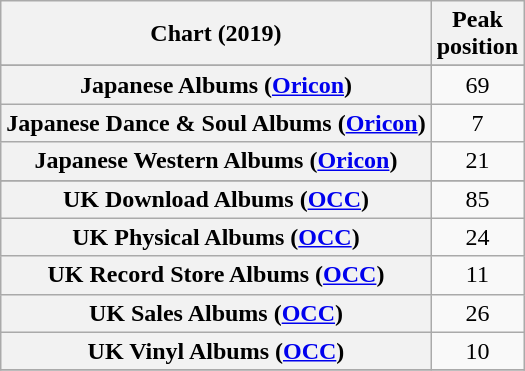<table class="wikitable sortable plainrowheaders" style="text-align:center">
<tr>
<th scope="col">Chart (2019)</th>
<th scope="col">Peak<br>position</th>
</tr>
<tr>
</tr>
<tr>
</tr>
<tr>
<th scope="row">Japanese Albums (<a href='#'>Oricon</a>)</th>
<td>69</td>
</tr>
<tr>
<th scope="row">Japanese Dance & Soul Albums (<a href='#'>Oricon</a>)</th>
<td>7</td>
</tr>
<tr>
<th scope="row">Japanese Western Albums (<a href='#'>Oricon</a>)</th>
<td>21</td>
</tr>
<tr>
</tr>
<tr>
</tr>
<tr>
</tr>
<tr>
<th scope="row">UK Download Albums (<a href='#'>OCC</a>)</th>
<td>85</td>
</tr>
<tr>
<th scope="row">UK Physical Albums (<a href='#'>OCC</a>)</th>
<td>24</td>
</tr>
<tr>
<th scope="row">UK Record Store Albums (<a href='#'>OCC</a>)</th>
<td>11</td>
</tr>
<tr>
<th scope="row">UK Sales Albums (<a href='#'>OCC</a>)</th>
<td>26</td>
</tr>
<tr>
<th scope="row">UK Vinyl Albums (<a href='#'>OCC</a>)</th>
<td>10</td>
</tr>
<tr>
</tr>
</table>
